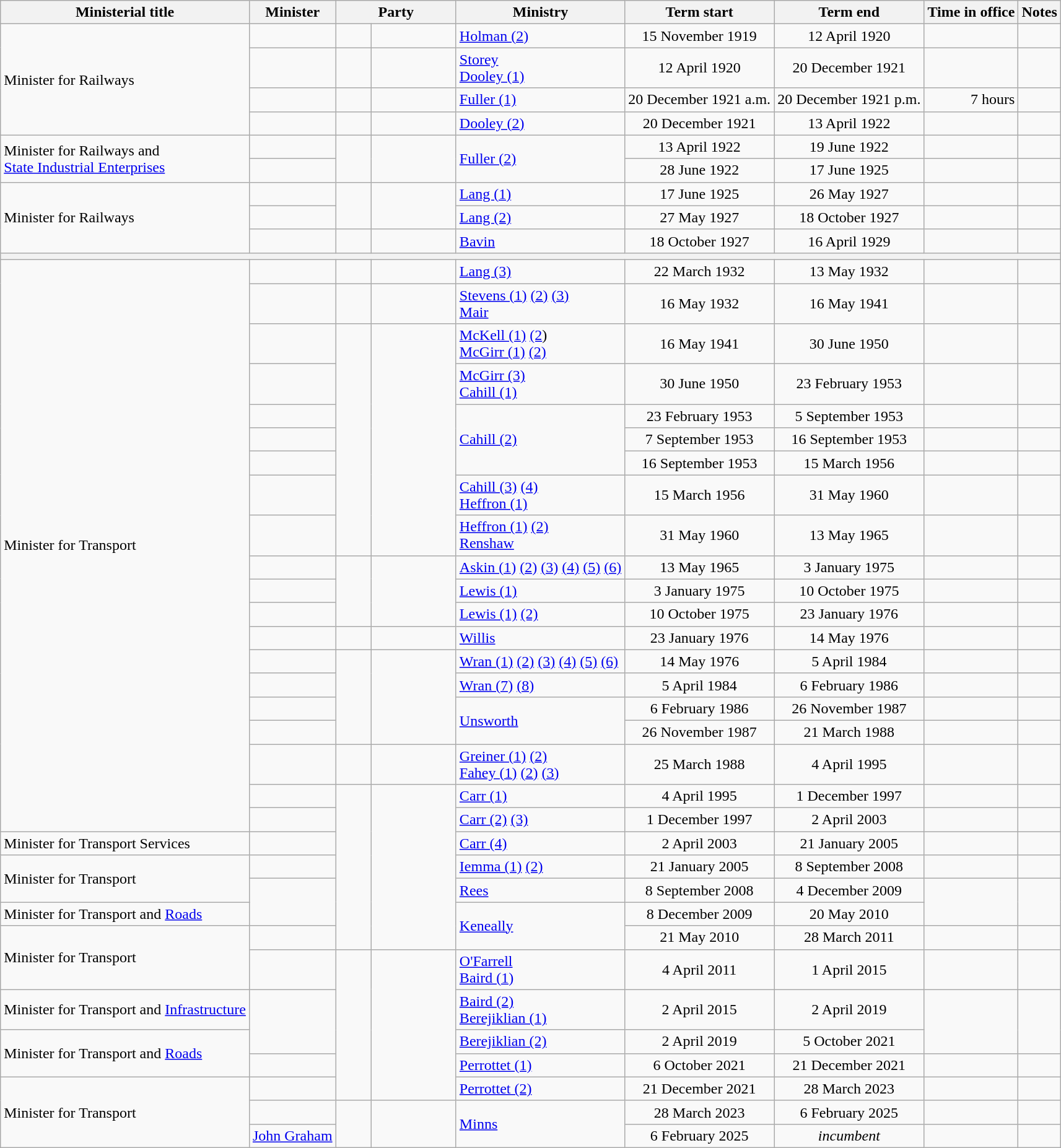<table class="wikitable sortable">
<tr>
<th>Ministerial title</th>
<th>Minister</th>
<th colspan=2>Party</th>
<th>Ministry</th>
<th>Term start</th>
<th>Term end</th>
<th>Time in office</th>
<th class="unsortable">Notes</th>
</tr>
<tr>
<td rowspan="4">Minister for Railways</td>
<td></td>
<td> </td>
<td></td>
<td><a href='#'>Holman (2)</a></td>
<td align="center">15 November 1919</td>
<td align="center">12 April 1920</td>
<td align="right"></td>
<td></td>
</tr>
<tr>
<td></td>
<td> </td>
<td></td>
<td><a href='#'>Storey</a><br><a href='#'>Dooley (1)</a></td>
<td align="center">12 April 1920</td>
<td align="center">20 December 1921</td>
<td align="right"></td>
<td></td>
</tr>
<tr>
<td></td>
<td> </td>
<td></td>
<td><a href='#'>Fuller (1)</a></td>
<td align="center" data-sort-value="20 December 1921">20 December 1921 a.m.</td>
<td align="center" data-sort-value="20 December 1921">20 December 1921 p.m.</td>
<td align="right">7 hours</td>
<td></td>
</tr>
<tr>
<td></td>
<td> </td>
<td></td>
<td><a href='#'>Dooley (2)</a></td>
<td align="center">20 December 1921</td>
<td align="center">13 April 1922</td>
<td align="right"></td>
<td></td>
</tr>
<tr>
<td rowspan="2">Minister for Railways and<br><a href='#'>State Industrial Enterprises</a></td>
<td></td>
<td rowspan="2" > </td>
<td rowspan="2"></td>
<td rowspan="2"><a href='#'>Fuller (2)</a></td>
<td align="center">13 April 1922</td>
<td align="center">19 June 1922</td>
<td align="right"></td>
<td></td>
</tr>
<tr>
<td></td>
<td align="center">28 June 1922</td>
<td align="center">17 June 1925</td>
<td align="center"><strong></strong></td>
<td></td>
</tr>
<tr>
<td rowspan="3">Minister for Railways</td>
<td></td>
<td rowspan="2" > </td>
<td rowspan="2"></td>
<td><a href='#'>Lang (1)</a></td>
<td align="center">17 June 1925</td>
<td align="center">26 May 1927</td>
<td align="right"></td>
<td></td>
</tr>
<tr>
<td></td>
<td><a href='#'>Lang (2)</a></td>
<td align="center">27 May 1927</td>
<td align="center">18 October 1927</td>
<td align="right"></td>
<td></td>
</tr>
<tr>
<td></td>
<td> </td>
<td></td>
<td><a href='#'>Bavin</a></td>
<td align="center">18 October 1927</td>
<td align="center">16 April 1929</td>
<td align="right"></td>
<td></td>
</tr>
<tr>
<th colspan="9"></th>
</tr>
<tr>
<td rowspan=20>Minister for Transport</td>
<td></td>
<td> </td>
<td width=8%></td>
<td><a href='#'>Lang (3)</a></td>
<td align=center>22 March 1932</td>
<td align=center>13 May 1932</td>
<td align=right></td>
<td></td>
</tr>
<tr>
<td></td>
<td> </td>
<td></td>
<td><a href='#'>Stevens (1)</a> <a href='#'>(2)</a> <a href='#'>(3)</a><br><a href='#'>Mair</a></td>
<td align=center>16 May 1932</td>
<td align=center>16 May 1941</td>
<td align=right></td>
<td></td>
</tr>
<tr>
<td></td>
<td rowspan=7 > </td>
<td rowspan=7></td>
<td><a href='#'>McKell (1)</a> <a href='#'>(2</a>)<br><a href='#'>McGirr (1)</a> <a href='#'>(2)</a></td>
<td align=center>16 May 1941</td>
<td align=center>30 June 1950</td>
<td align=right></td>
<td></td>
</tr>
<tr>
<td></td>
<td><a href='#'>McGirr (3)</a><br><a href='#'>Cahill (1)</a></td>
<td align=center>30 June 1950</td>
<td align=center>23 February 1953</td>
<td align=right></td>
</tr>
<tr>
<td></td>
<td rowspan=3><a href='#'>Cahill (2)</a></td>
<td align=center>23 February 1953</td>
<td align=center>5 September 1953</td>
<td align=right></td>
<td></td>
</tr>
<tr>
<td></td>
<td align=center>7 September 1953</td>
<td align=center>16 September 1953</td>
<td align=right></td>
<td></td>
</tr>
<tr>
<td></td>
<td align=center>16 September 1953</td>
<td align=center>15 March 1956</td>
<td align=right></td>
<td></td>
</tr>
<tr>
<td></td>
<td><a href='#'>Cahill (3)</a> <a href='#'>(4)</a><br><a href='#'>Heffron (1)</a></td>
<td align=center>15 March 1956</td>
<td align=center>31 May 1960</td>
<td align=right></td>
<td></td>
</tr>
<tr>
<td></td>
<td><a href='#'>Heffron (1)</a> <a href='#'>(2)</a><br><a href='#'>Renshaw</a></td>
<td align=center>31 May 1960</td>
<td align=center>13 May 1965</td>
<td align=right></td>
<td></td>
</tr>
<tr>
<td></td>
<td rowspan=3 > </td>
<td rowspan=3></td>
<td><a href='#'>Askin (1)</a> <a href='#'>(2)</a> <a href='#'>(3)</a> <a href='#'>(4)</a> <a href='#'>(5)</a> <a href='#'>(6)</a></td>
<td align=center>13 May 1965</td>
<td align=center>3 January 1975</td>
<td align=right><strong></strong></td>
<td></td>
</tr>
<tr>
<td></td>
<td><a href='#'>Lewis (1)</a></td>
<td align=center>3 January 1975</td>
<td align=center>10 October 1975</td>
<td align=right></td>
<td></td>
</tr>
<tr>
<td></td>
<td><a href='#'>Lewis (1)</a> <a href='#'>(2)</a></td>
<td align=center>10 October 1975</td>
<td align=center>23 January 1976</td>
<td align=right></td>
<td></td>
</tr>
<tr>
<td></td>
<td> </td>
<td></td>
<td><a href='#'>Willis</a></td>
<td align=center>23 January 1976</td>
<td align=center>14 May 1976</td>
<td align=right></td>
<td></td>
</tr>
<tr>
<td></td>
<td rowspan="4" > </td>
<td rowspan="4"></td>
<td><a href='#'>Wran (1)</a> <a href='#'>(2)</a> <a href='#'>(3)</a> <a href='#'>(4)</a> <a href='#'>(5)</a> <a href='#'>(6)</a></td>
<td align=center>14 May 1976</td>
<td align=center>5 April 1984</td>
<td align=right></td>
<td></td>
</tr>
<tr>
<td></td>
<td><a href='#'>Wran (7)</a> <a href='#'>(8)</a></td>
<td align=center>5 April 1984</td>
<td align=center>6 February 1986</td>
<td align=right></td>
<td></td>
</tr>
<tr>
<td></td>
<td rowspan="2"><a href='#'>Unsworth</a></td>
<td align=center>6 February 1986</td>
<td align=center>26 November 1987</td>
<td align=right></td>
<td></td>
</tr>
<tr>
<td></td>
<td align=center>26 November 1987</td>
<td align=center>21 March 1988</td>
<td align=right></td>
<td></td>
</tr>
<tr>
<td></td>
<td> </td>
<td></td>
<td><a href='#'>Greiner (1)</a> <a href='#'>(2)</a><br><a href='#'>Fahey (1)</a> <a href='#'>(2)</a> <a href='#'>(3)</a></td>
<td align=center>25 March 1988</td>
<td align=center>4 April 1995</td>
<td align=right></td>
<td></td>
</tr>
<tr>
<td></td>
<td rowspan=7 > </td>
<td rowspan=7></td>
<td><a href='#'>Carr (1)</a></td>
<td align=center>4 April 1995</td>
<td align=center>1 December 1997</td>
<td align=right></td>
<td></td>
</tr>
<tr>
<td></td>
<td><a href='#'>Carr (2)</a> <a href='#'>(3)</a></td>
<td align=center>1 December 1997</td>
<td align=center>2 April 2003</td>
<td align=right></td>
<td></td>
</tr>
<tr>
<td>Minister for Transport Services</td>
<td></td>
<td><a href='#'>Carr (4)</a></td>
<td align=center>2 April 2003</td>
<td align=center>21 January 2005</td>
<td align=right></td>
<td></td>
</tr>
<tr>
<td rowspan=2>Minister for Transport</td>
<td></td>
<td><a href='#'>Iemma (1)</a> <a href='#'>(2)</a></td>
<td align=center>21 January 2005</td>
<td align=center>8 September 2008</td>
<td align=right></td>
<td></td>
</tr>
<tr>
<td rowspan=2></td>
<td><a href='#'>Rees</a></td>
<td align=center>8 September 2008</td>
<td align=center>4 December 2009</td>
<td rowspan=2 align=right></td>
<td rowspan="2"></td>
</tr>
<tr>
<td>Minister for Transport and <a href='#'>Roads</a></td>
<td rowspan=2><a href='#'>Keneally</a></td>
<td align=center>8 December 2009</td>
<td align=center>20 May 2010</td>
</tr>
<tr>
<td rowspan=2>Minister for Transport</td>
<td></td>
<td align=center>21 May 2010</td>
<td align=center>28 March 2011</td>
<td align=right></td>
<td></td>
</tr>
<tr>
<td></td>
<td rowspan=5 > </td>
<td rowspan=5></td>
<td><a href='#'>O'Farrell</a><br><a href='#'>Baird (1)</a></td>
<td align=center>4 April 2011</td>
<td align=center>1 April 2015</td>
<td align=right></td>
<td></td>
</tr>
<tr>
<td>Minister for Transport and <a href='#'>Infrastructure</a></td>
<td rowspan=2></td>
<td><a href='#'>Baird (2)</a><br><a href='#'>Berejiklian (1)</a></td>
<td align=center>2 April 2015</td>
<td align=center>2 April 2019</td>
<td rowspan=2 align=right></td>
<td rowspan=2></td>
</tr>
<tr>
<td rowspan=2>Minister for Transport and <a href='#'>Roads</a></td>
<td><a href='#'>Berejiklian (2)</a></td>
<td align=center>2 April 2019</td>
<td align=center>5 October 2021</td>
</tr>
<tr>
<td></td>
<td><a href='#'>Perrottet (1)</a></td>
<td align=center>6 October 2021</td>
<td align=center>21 December 2021</td>
<td align=right></td>
<td></td>
</tr>
<tr>
<td rowspan="3">Minister for Transport</td>
<td></td>
<td><a href='#'>Perrottet (2)</a></td>
<td align=center>21 December 2021</td>
<td align=center>28 March 2023</td>
<td align=right></td>
<td></td>
</tr>
<tr>
<td></td>
<td rowspan="2" > </td>
<td rowspan="2"></td>
<td rowspan="2"><a href='#'>Minns</a></td>
<td align=center>28 March 2023</td>
<td align=center>6 February 2025</td>
<td align=right></td>
<td></td>
</tr>
<tr>
<td><a href='#'>John Graham</a></td>
<td align=center>6 February 2025</td>
<td align=center><em>incumbent</em></td>
<td align=right></td>
<td></td>
</tr>
</table>
